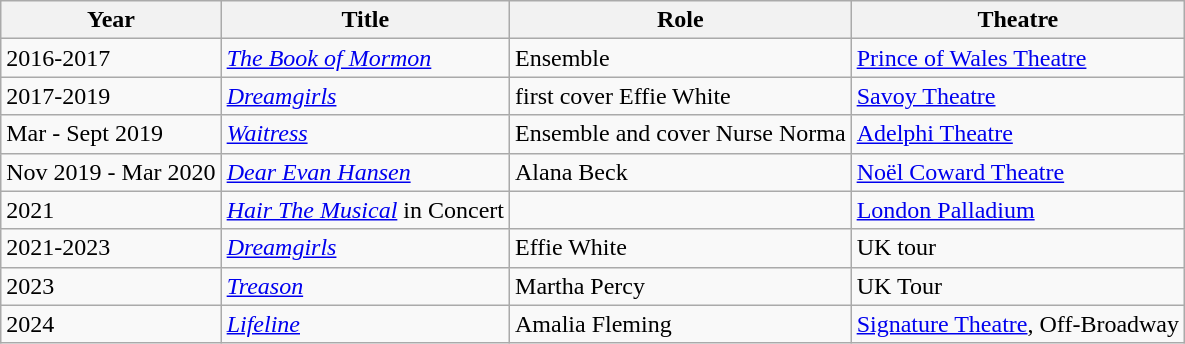<table class="wikitable">
<tr>
<th>Year</th>
<th>Title</th>
<th>Role</th>
<th>Theatre</th>
</tr>
<tr>
<td>2016-2017</td>
<td><em><a href='#'>The Book of Mormon</a></em></td>
<td>Ensemble</td>
<td><a href='#'>Prince of Wales Theatre</a></td>
</tr>
<tr>
<td>2017-2019</td>
<td><em><a href='#'>Dreamgirls</a></em></td>
<td>first cover Effie White</td>
<td><a href='#'>Savoy Theatre</a></td>
</tr>
<tr>
<td>Mar - Sept 2019</td>
<td><a href='#'><em>Waitress</em></a></td>
<td>Ensemble and cover Nurse Norma</td>
<td><a href='#'>Adelphi Theatre</a></td>
</tr>
<tr>
<td>Nov 2019 - Mar 2020</td>
<td><em><a href='#'>Dear Evan Hansen</a></em></td>
<td>Alana Beck</td>
<td><a href='#'>Noël Coward Theatre</a></td>
</tr>
<tr>
<td>2021</td>
<td><em><a href='#'>Hair The Musical</a></em> in Concert</td>
<td></td>
<td><a href='#'>London Palladium</a></td>
</tr>
<tr>
<td>2021-2023</td>
<td><em><a href='#'>Dreamgirls</a></em></td>
<td>Effie White</td>
<td>UK tour</td>
</tr>
<tr>
<td>2023</td>
<td><em><a href='#'>Treason</a></em></td>
<td>Martha Percy</td>
<td>UK Tour</td>
</tr>
<tr>
<td>2024</td>
<td><em><a href='#'>Lifeline</a></em></td>
<td>Amalia Fleming</td>
<td><a href='#'>Signature Theatre</a>, Off-Broadway</td>
</tr>
</table>
